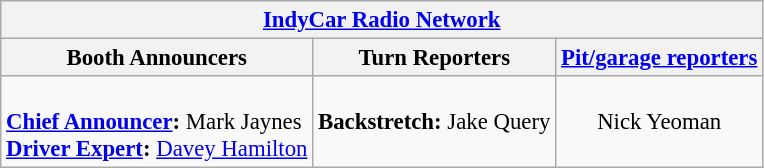<table class="wikitable" style="font-size: 95%">
<tr>
<th colspan=3><a href='#'>IndyCar Radio Network</a></th>
</tr>
<tr>
<th>Booth Announcers</th>
<th>Turn Reporters</th>
<th><a href='#'>Pit/garage reporters</a></th>
</tr>
<tr>
<td valign="top" rowspan=2><br><strong><a href='#'>Chief Announcer</a>:</strong> Mark Jaynes<br>
<strong><a href='#'>Driver Expert</a>:</strong> <a href='#'>Davey Hamilton</a></td>
<td align="center" rowspan=2><strong>Backstretch:</strong> Jake Query<br></td>
<td align="center" rowspan=2>Nick Yeoman</td>
</tr>
<tr>
</tr>
</table>
